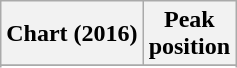<table class="wikitable sortable plainrowheaders" style="text-align:center">
<tr>
<th scope="col">Chart (2016)</th>
<th scope="col">Peak<br> position</th>
</tr>
<tr>
</tr>
<tr>
</tr>
</table>
